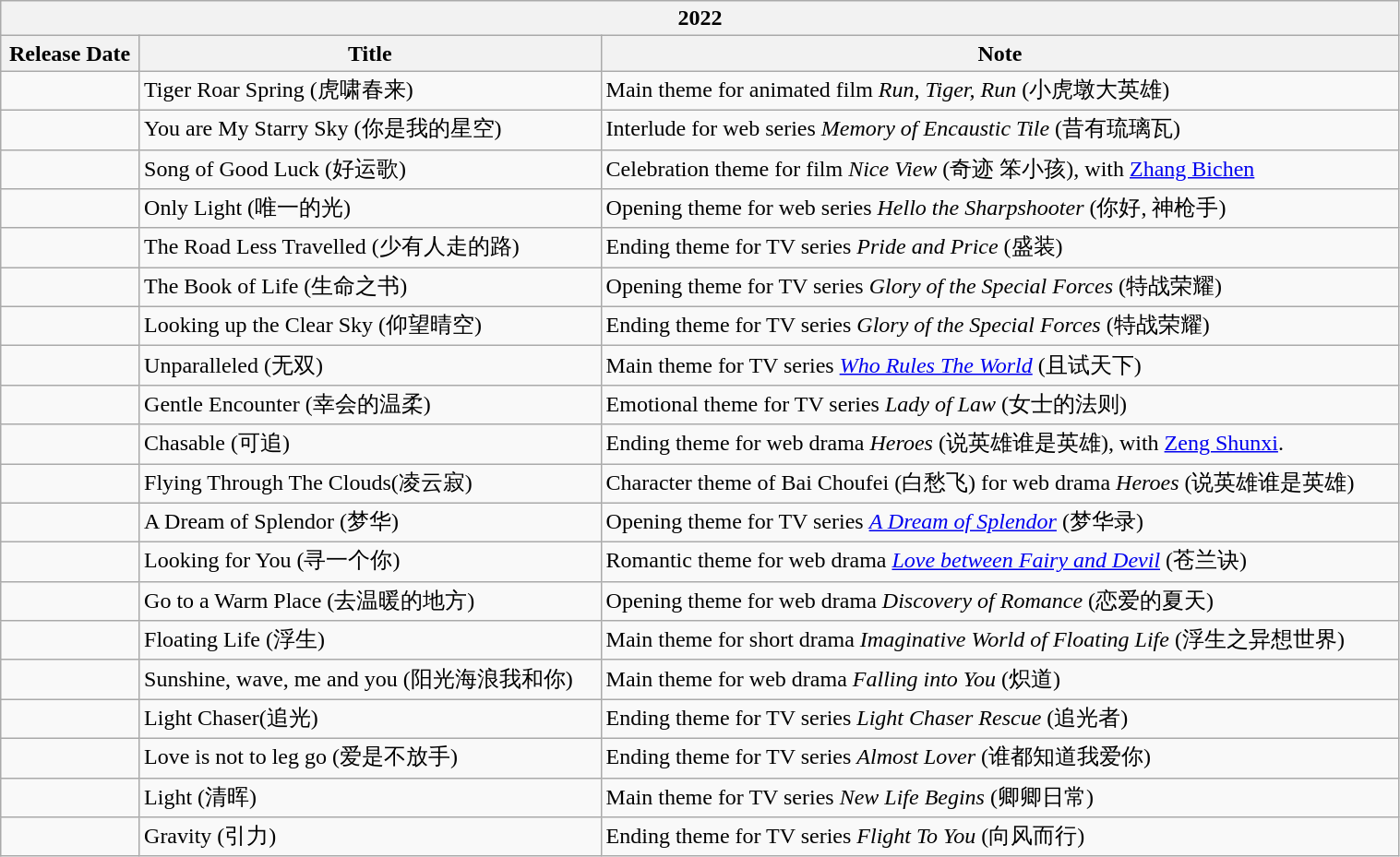<table class="wikitable collapsible collapsed" style="width:80%">
<tr>
<th colspan="3">2022</th>
</tr>
<tr>
<th>Release Date</th>
<th>Title</th>
<th>Note</th>
</tr>
<tr }>
<td></td>
<td>Tiger Roar Spring (虎啸春来)</td>
<td>Main theme for animated film <em>Run, Tiger, Run</em> (小虎墩大英雄)</td>
</tr>
<tr>
<td></td>
<td>You are My Starry Sky (你是我的星空)</td>
<td>Interlude for web series <em>Memory of Encaustic Tile</em> (昔有琉璃瓦)</td>
</tr>
<tr>
<td></td>
<td>Song of Good Luck (好运歌)</td>
<td>Celebration theme for film <em>Nice View</em> (奇迹 笨小孩), with <a href='#'>Zhang Bichen</a></td>
</tr>
<tr>
<td></td>
<td>Only Light (唯一的光)</td>
<td>Opening theme for web series <em>Hello the Sharpshooter</em> (你好, 神枪手)</td>
</tr>
<tr>
<td></td>
<td>The Road Less Travelled (少有人走的路)</td>
<td>Ending theme for TV series <em>Pride and Price</em> (盛装)</td>
</tr>
<tr>
<td></td>
<td>The Book of Life (生命之书)</td>
<td>Opening theme for TV series <em>Glory of the Special Forces</em> (特战荣耀)</td>
</tr>
<tr>
<td></td>
<td>Looking up the Clear Sky (仰望晴空)</td>
<td>Ending theme for TV series <em>Glory of the Special Forces</em> (特战荣耀)</td>
</tr>
<tr>
<td></td>
<td>Unparalleled (无双)</td>
<td>Main theme for TV series <em><a href='#'>Who Rules The World</a></em> (且试天下)</td>
</tr>
<tr>
<td></td>
<td>Gentle Encounter (幸会的温柔)</td>
<td>Emotional theme for TV series <em>Lady of Law</em> (女士的法则)</td>
</tr>
<tr>
<td></td>
<td>Chasable (可追)</td>
<td>Ending theme for web drama <em>Heroes</em> (说英雄谁是英雄), with <a href='#'>Zeng Shunxi</a>.</td>
</tr>
<tr>
<td></td>
<td>Flying Through The Clouds(凌云寂)</td>
<td>Character theme of Bai Choufei (白愁飞) for web drama <em>Heroes</em> (说英雄谁是英雄)</td>
</tr>
<tr>
<td></td>
<td>A Dream of Splendor (梦华)</td>
<td>Opening theme for TV series <em><a href='#'>A Dream of Splendor</a></em> (梦华录)</td>
</tr>
<tr>
<td></td>
<td>Looking for You (寻一个你)</td>
<td>Romantic theme for web drama <em><a href='#'>Love between Fairy and Devil</a></em> (苍兰诀)</td>
</tr>
<tr>
<td></td>
<td>Go to a Warm Place (去温暖的地方)</td>
<td>Opening theme for web drama <em>Discovery of Romance</em> (恋爱的夏天)</td>
</tr>
<tr>
<td></td>
<td>Floating Life (浮生)</td>
<td>Main theme for short drama <em>Imaginative World of Floating Life</em> (浮生之异想世界)</td>
</tr>
<tr>
<td></td>
<td>Sunshine, wave, me and you (阳光海浪我和你)</td>
<td>Main theme for web drama <em>Falling into You</em> (炽道)</td>
</tr>
<tr>
<td></td>
<td>Light Chaser(追光)</td>
<td>Ending theme for TV series <em>Light Chaser Rescue</em> (追光者)</td>
</tr>
<tr>
<td></td>
<td>Love is not to leg go (爱是不放手)</td>
<td>Ending theme for TV series <em>Almost Lover</em> (谁都知道我爱你)</td>
</tr>
<tr>
<td></td>
<td>Light (清晖)</td>
<td>Main theme for TV series <em>New Life Begins</em> (卿卿日常)</td>
</tr>
<tr>
<td></td>
<td>Gravity (引力)</td>
<td>Ending theme for TV series <em>Flight To You</em> (向风而行)</td>
</tr>
</table>
